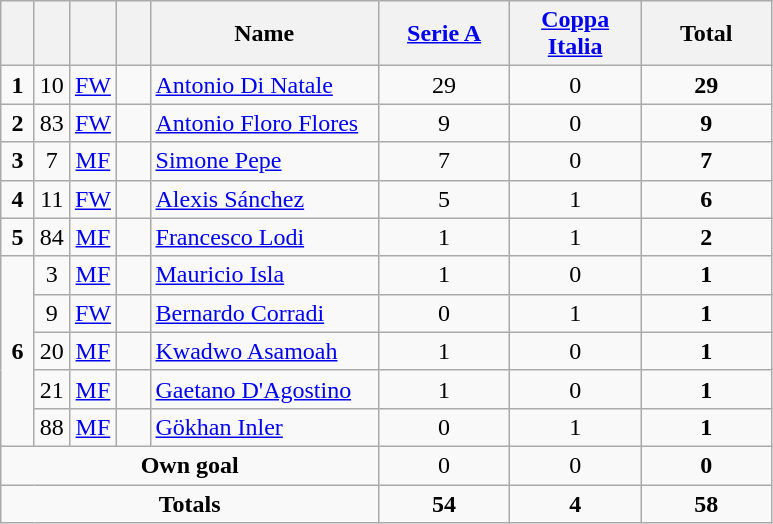<table class="wikitable" style="text-align:center">
<tr>
<th width=15></th>
<th width=15></th>
<th width=15></th>
<th width=15></th>
<th width=145>Name</th>
<th width=80><strong><a href='#'>Serie A</a></strong></th>
<th width=80><strong><a href='#'>Coppa Italia</a></strong></th>
<th width=80><strong>Total</strong></th>
</tr>
<tr>
<td><strong>1</strong></td>
<td>10</td>
<td><a href='#'>FW</a></td>
<td></td>
<td align=left><a href='#'>Antonio Di Natale</a></td>
<td>29</td>
<td>0</td>
<td><strong>29</strong></td>
</tr>
<tr>
<td><strong>2</strong></td>
<td>83</td>
<td><a href='#'>FW</a></td>
<td></td>
<td align=left><a href='#'>Antonio Floro Flores</a></td>
<td>9</td>
<td>0</td>
<td><strong>9</strong></td>
</tr>
<tr>
<td><strong>3</strong></td>
<td>7</td>
<td><a href='#'>MF</a></td>
<td></td>
<td align=left><a href='#'>Simone Pepe</a></td>
<td>7</td>
<td>0</td>
<td><strong>7</strong></td>
</tr>
<tr>
<td><strong>4</strong></td>
<td>11</td>
<td><a href='#'>FW</a></td>
<td></td>
<td align=left><a href='#'>Alexis Sánchez</a></td>
<td>5</td>
<td>1</td>
<td><strong>6</strong></td>
</tr>
<tr>
<td><strong>5</strong></td>
<td>84</td>
<td><a href='#'>MF</a></td>
<td></td>
<td align=left><a href='#'>Francesco Lodi</a></td>
<td>1</td>
<td>1</td>
<td><strong>2</strong></td>
</tr>
<tr>
<td rowspan=5><strong>6</strong></td>
<td>3</td>
<td><a href='#'>MF</a></td>
<td></td>
<td align=left><a href='#'>Mauricio Isla</a></td>
<td>1</td>
<td>0</td>
<td><strong>1</strong></td>
</tr>
<tr>
<td>9</td>
<td><a href='#'>FW</a></td>
<td></td>
<td align=left><a href='#'>Bernardo Corradi</a></td>
<td>0</td>
<td>1</td>
<td><strong>1</strong></td>
</tr>
<tr>
<td>20</td>
<td><a href='#'>MF</a></td>
<td></td>
<td align=left><a href='#'>Kwadwo Asamoah</a></td>
<td>1</td>
<td>0</td>
<td><strong>1</strong></td>
</tr>
<tr>
<td>21</td>
<td><a href='#'>MF</a></td>
<td></td>
<td align=left><a href='#'>Gaetano D'Agostino</a></td>
<td>1</td>
<td>0</td>
<td><strong>1</strong></td>
</tr>
<tr>
<td>88</td>
<td><a href='#'>MF</a></td>
<td></td>
<td align=left><a href='#'>Gökhan Inler</a></td>
<td>0</td>
<td>1</td>
<td><strong>1</strong></td>
</tr>
<tr>
<td colspan=5><strong>Own goal</strong></td>
<td>0</td>
<td>0</td>
<td><strong>0</strong></td>
</tr>
<tr>
<td colspan=5><strong>Totals</strong></td>
<td><strong>54</strong></td>
<td><strong>4</strong></td>
<td><strong>58</strong></td>
</tr>
</table>
